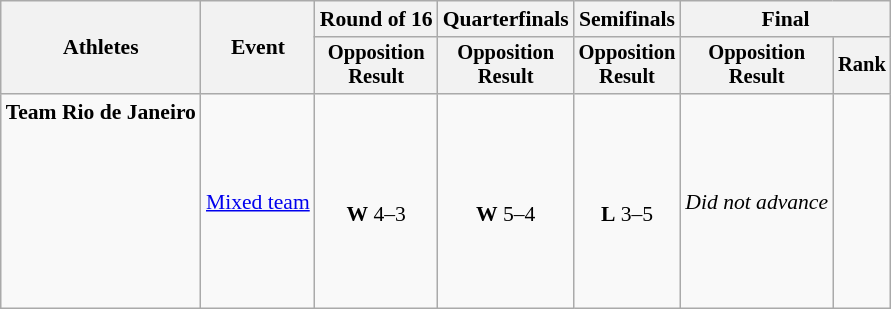<table class="wikitable" style="text-align:center;font-size:90%">
<tr>
<th rowspan=2>Athletes</th>
<th rowspan=2>Event</th>
<th>Round of 16</th>
<th>Quarterfinals</th>
<th>Semifinals</th>
<th colspan=2>Final</th>
</tr>
<tr style="font-size:95%">
<th>Opposition<br>Result</th>
<th>Opposition<br>Result</th>
<th>Opposition<br>Result</th>
<th>Opposition<br>Result</th>
<th>Rank</th>
</tr>
<tr>
<td align=left><strong>Team Rio de Janeiro</strong><br><br><br><br><br><br><br><br></td>
<td align=left><a href='#'>Mixed team</a></td>
<td><br><strong>W</strong> 4–3</td>
<td><br><strong>W</strong> 5–4</td>
<td><br><strong>L</strong> 3–5</td>
<td><em>Did not advance</em></td>
<td></td>
</tr>
</table>
